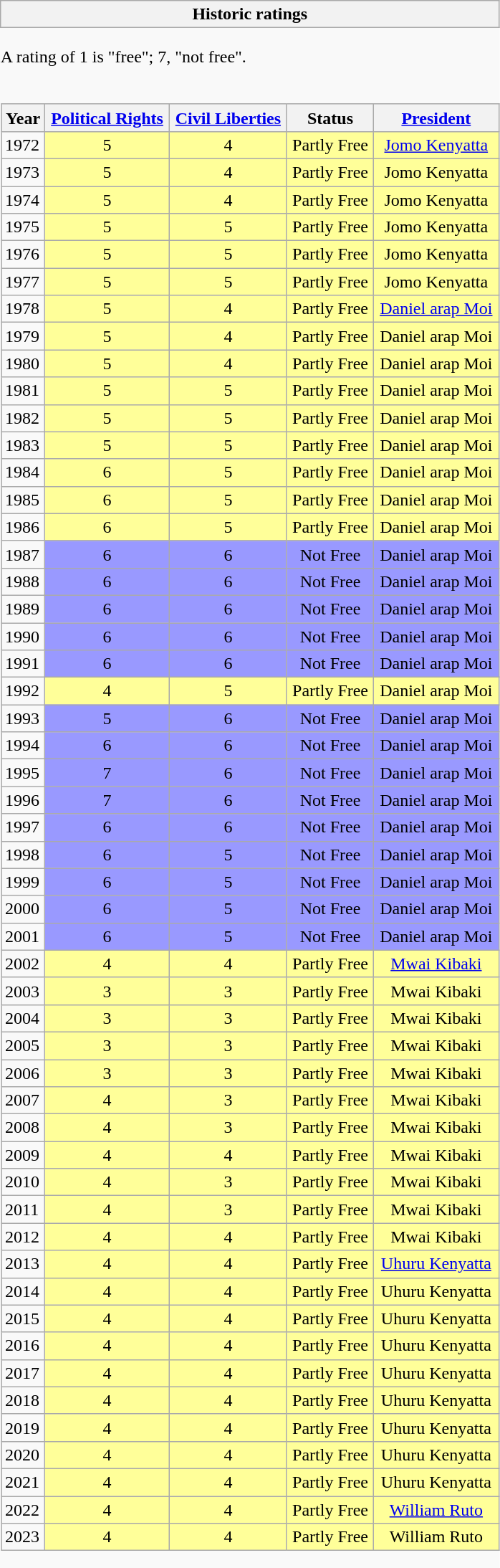<table class="wikitable collapsible collapsed" style="border:none; ">
<tr>
<th>Historic ratings</th>
</tr>
<tr>
<td style="padding:0; border:none;"><br>A rating of 1 is "free"; 7, "not free".</td>
</tr>
<tr>
<td style="padding:0; border:none;"><br><table class="wikitable sortable" width=100% style="border-collapse:collapse;">
<tr style="background:#eee;">
<th>Year</th>
<th><a href='#'>Political Rights</a></th>
<th><a href='#'>Civil Liberties</a></th>
<th>Status</th>
<th><a href='#'>President</a></th>
</tr>
<tr align=center>
<td align=left>1972</td>
<td style="background:#ff9;">5</td>
<td style="background:#ff9;">4</td>
<td style="background:#ff9;">Partly Free</td>
<td style="background:#ff9;"><a href='#'>Jomo Kenyatta</a></td>
</tr>
<tr align=center>
<td align=left>1973</td>
<td style="background:#ff9;">5</td>
<td style="background:#ff9;">4</td>
<td style="background:#ff9;">Partly Free</td>
<td style="background:#ff9;">Jomo Kenyatta</td>
</tr>
<tr align=center>
<td align=left>1974</td>
<td style="background:#ff9;">5</td>
<td style="background:#ff9;">4</td>
<td style="background:#ff9;">Partly Free</td>
<td style="background:#ff9;">Jomo Kenyatta</td>
</tr>
<tr align=center>
<td align=left>1975</td>
<td style="background:#ff9;">5</td>
<td style="background:#ff9;">5</td>
<td style="background:#ff9;">Partly Free</td>
<td style="background:#ff9;">Jomo Kenyatta</td>
</tr>
<tr align=center>
<td align=left>1976</td>
<td style="background:#ff9;">5</td>
<td style="background:#ff9;">5</td>
<td style="background:#ff9;">Partly Free</td>
<td style="background:#ff9;">Jomo Kenyatta</td>
</tr>
<tr align=center>
<td align=left>1977</td>
<td style="background:#ff9;">5</td>
<td style="background:#ff9;">5</td>
<td style="background:#ff9;">Partly Free</td>
<td style="background:#ff9;">Jomo Kenyatta</td>
</tr>
<tr align=center>
<td align=left>1978</td>
<td style="background:#ff9;">5</td>
<td style="background:#ff9;">4</td>
<td style="background:#ff9;">Partly Free</td>
<td style="background:#ff9;"><a href='#'>Daniel arap Moi</a></td>
</tr>
<tr align=center>
<td align=left>1979</td>
<td style="background:#ff9;">5</td>
<td style="background:#ff9;">4</td>
<td style="background:#ff9;">Partly Free</td>
<td style="background:#ff9;">Daniel arap Moi</td>
</tr>
<tr align=center>
<td align=left>1980</td>
<td style="background:#ff9;">5</td>
<td style="background:#ff9;">4</td>
<td style="background:#ff9;">Partly Free</td>
<td style="background:#ff9;">Daniel arap Moi</td>
</tr>
<tr align=center>
<td align=left>1981</td>
<td style="background:#ff9;">5</td>
<td style="background:#ff9;">5</td>
<td style="background:#ff9;">Partly Free</td>
<td style="background:#ff9;">Daniel arap Moi</td>
</tr>
<tr align=center>
<td align=left>1982</td>
<td style="background:#ff9;">5</td>
<td style="background:#ff9;">5</td>
<td style="background:#ff9;">Partly Free</td>
<td style="background:#ff9;">Daniel arap Moi</td>
</tr>
<tr align=center>
<td align=left>1983</td>
<td style="background:#ff9;">5</td>
<td style="background:#ff9;">5</td>
<td style="background:#ff9;">Partly Free</td>
<td style="background:#ff9;">Daniel arap Moi</td>
</tr>
<tr align=center>
<td align=left>1984</td>
<td style="background:#ff9;">6</td>
<td style="background:#ff9;">5</td>
<td style="background:#ff9;">Partly Free</td>
<td style="background:#ff9;">Daniel arap Moi</td>
</tr>
<tr align=center>
<td align=left>1985</td>
<td style="background:#ff9;">6</td>
<td style="background:#ff9;">5</td>
<td style="background:#ff9;">Partly Free</td>
<td style="background:#ff9;">Daniel arap Moi</td>
</tr>
<tr align=center>
<td align=left>1986</td>
<td style="background:#ff9;">6</td>
<td style="background:#ff9;">5</td>
<td style="background:#ff9;">Partly Free</td>
<td style="background:#ff9;">Daniel arap Moi</td>
</tr>
<tr align=center>
<td align=left>1987</td>
<td style="background:#99f;">6</td>
<td style="background:#99f;">6</td>
<td style="background:#99f;">Not Free</td>
<td style="background:#99f;">Daniel arap Moi</td>
</tr>
<tr align=center>
<td align=left>1988</td>
<td style="background:#99f;">6</td>
<td style="background:#99f;">6</td>
<td style="background:#99f;">Not Free</td>
<td style="background:#99f;">Daniel arap Moi</td>
</tr>
<tr align=center>
<td align=left>1989</td>
<td style="background:#99f;">6</td>
<td style="background:#99f;">6</td>
<td style="background:#99f;">Not Free</td>
<td style="background:#99f;">Daniel arap Moi</td>
</tr>
<tr align=center>
<td align=left>1990</td>
<td style="background:#99f;">6</td>
<td style="background:#99f;">6</td>
<td style="background:#99f;">Not Free</td>
<td style="background:#99f;">Daniel arap Moi</td>
</tr>
<tr align=center>
<td align=left>1991</td>
<td style="background:#99f;">6</td>
<td style="background:#99f;">6</td>
<td style="background:#99f;">Not Free</td>
<td style="background:#99f;">Daniel arap Moi</td>
</tr>
<tr align=center>
<td align=left>1992</td>
<td style="background:#ff9;">4</td>
<td style="background:#ff9;">5</td>
<td style="background:#ff9;">Partly Free</td>
<td style="background:#ff9;">Daniel arap Moi</td>
</tr>
<tr align=center>
<td align=left>1993</td>
<td style="background:#99f;">5</td>
<td style="background:#99f;">6</td>
<td style="background:#99f;">Not Free</td>
<td style="background:#99f;">Daniel arap Moi</td>
</tr>
<tr align=center>
<td align=left>1994</td>
<td style="background:#99f;">6</td>
<td style="background:#99f;">6</td>
<td style="background:#99f;">Not Free</td>
<td style="background:#99f;">Daniel arap Moi</td>
</tr>
<tr align=center>
<td align=left>1995</td>
<td style="background:#99f;">7</td>
<td style="background:#99f;">6</td>
<td style="background:#99f;">Not Free</td>
<td style="background:#99f;">Daniel arap Moi</td>
</tr>
<tr align=center>
<td align=left>1996</td>
<td style="background:#99f;">7</td>
<td style="background:#99f;">6</td>
<td style="background:#99f;">Not Free</td>
<td style="background:#99f;">Daniel arap Moi</td>
</tr>
<tr align=center>
<td align=left>1997</td>
<td style="background:#99f;">6</td>
<td style="background:#99f;">6</td>
<td style="background:#99f;">Not Free</td>
<td style="background:#99f;">Daniel arap Moi</td>
</tr>
<tr align=center>
<td align=left>1998</td>
<td style="background:#99f;">6</td>
<td style="background:#99f;">5</td>
<td style="background:#99f;">Not Free</td>
<td style="background:#99f;">Daniel arap Moi</td>
</tr>
<tr align=center>
<td align=left>1999</td>
<td style="background:#99f;">6</td>
<td style="background:#99f;">5</td>
<td style="background:#99f;">Not Free</td>
<td style="background:#99f;">Daniel arap Moi</td>
</tr>
<tr align=center>
<td align=left>2000</td>
<td style="background:#99f;">6</td>
<td style="background:#99f;">5</td>
<td style="background:#99f;">Not Free</td>
<td style="background:#99f;">Daniel arap Moi</td>
</tr>
<tr align=center>
<td align=left>2001</td>
<td style="background:#99f;">6</td>
<td style="background:#99f;">5</td>
<td style="background:#99f;">Not Free</td>
<td style="background:#99f;">Daniel arap Moi</td>
</tr>
<tr align=center>
<td align=left>2002</td>
<td style="background:#ff9;">4</td>
<td style="background:#ff9;">4</td>
<td style="background:#ff9;">Partly Free</td>
<td style="background:#ff9;"><a href='#'>Mwai Kibaki</a></td>
</tr>
<tr align=center>
<td align=left>2003</td>
<td style="background:#ff9;">3</td>
<td style="background:#ff9;">3</td>
<td style="background:#ff9;">Partly Free</td>
<td style="background:#ff9;">Mwai Kibaki</td>
</tr>
<tr align=center>
<td align=left>2004</td>
<td style="background:#ff9;">3</td>
<td style="background:#ff9;">3</td>
<td style="background:#ff9;">Partly Free</td>
<td style="background:#ff9;">Mwai Kibaki</td>
</tr>
<tr align=center>
<td align=left>2005</td>
<td style="background:#ff9;">3</td>
<td style="background:#ff9;">3</td>
<td style="background:#ff9;">Partly Free</td>
<td style="background:#ff9;">Mwai Kibaki</td>
</tr>
<tr align=center>
<td align=left>2006</td>
<td style="background:#ff9;">3</td>
<td style="background:#ff9;">3</td>
<td style="background:#ff9;">Partly Free</td>
<td style="background:#ff9;">Mwai Kibaki</td>
</tr>
<tr align=center>
<td align=left>2007</td>
<td style="background:#ff9;">4</td>
<td style="background:#ff9;">3</td>
<td style="background:#ff9;">Partly Free</td>
<td style="background:#ff9;">Mwai Kibaki</td>
</tr>
<tr align=center>
<td align=left>2008</td>
<td style="background:#ff9;">4</td>
<td style="background:#ff9;">3</td>
<td style="background:#ff9;">Partly Free</td>
<td style="background:#ff9;">Mwai Kibaki</td>
</tr>
<tr align=center>
<td align=left>2009</td>
<td style="background:#ff9;">4</td>
<td style="background:#ff9;">4</td>
<td style="background:#ff9;">Partly Free</td>
<td style="background:#ff9;">Mwai Kibaki</td>
</tr>
<tr align=center>
<td align=left>2010</td>
<td style="background:#ff9;">4</td>
<td style="background:#ff9;">3</td>
<td style="background:#ff9;">Partly Free</td>
<td style="background:#ff9;">Mwai Kibaki</td>
</tr>
<tr align=center>
<td align=left>2011</td>
<td style="background:#ff9;">4</td>
<td style="background:#ff9;">3</td>
<td style="background:#ff9;">Partly Free</td>
<td style="background:#ff9;">Mwai Kibaki</td>
</tr>
<tr align=center>
<td align=left>2012</td>
<td style="background:#ff9;">4</td>
<td style="background:#ff9;">4</td>
<td style="background:#ff9;">Partly Free</td>
<td style="background:#ff9;">Mwai Kibaki</td>
</tr>
<tr align=center>
<td align=left>2013</td>
<td style="background:#ff9;">4</td>
<td style="background:#ff9;">4</td>
<td style="background:#ff9;">Partly Free</td>
<td style="background:#ff9;"><a href='#'>Uhuru Kenyatta</a></td>
</tr>
<tr align=center>
<td align=left>2014</td>
<td style="background:#ff9;">4</td>
<td style="background:#ff9;">4</td>
<td style="background:#ff9;">Partly Free</td>
<td style="background:#ff9;">Uhuru Kenyatta</td>
</tr>
<tr align=center>
<td align=left>2015</td>
<td style="background:#ff9;">4</td>
<td style="background:#ff9;">4</td>
<td style="background:#ff9;">Partly Free</td>
<td style="background:#ff9;">Uhuru Kenyatta</td>
</tr>
<tr align=center>
<td align=left>2016</td>
<td style="background:#ff9;">4</td>
<td style="background:#ff9;">4</td>
<td style="background:#ff9;">Partly Free</td>
<td style="background:#ff9;">Uhuru Kenyatta</td>
</tr>
<tr align=center>
<td align=left>2017</td>
<td style="background:#ff9;">4</td>
<td style="background:#ff9;">4</td>
<td style="background:#ff9;">Partly Free</td>
<td style="background:#ff9;">Uhuru Kenyatta</td>
</tr>
<tr align=center>
<td align=left>2018</td>
<td style="background:#ff9;">4</td>
<td style="background:#ff9;">4</td>
<td style="background:#ff9;">Partly Free</td>
<td style="background:#ff9;">Uhuru Kenyatta</td>
</tr>
<tr align=center>
<td align=left>2019</td>
<td style="background:#ff9;">4</td>
<td style="background:#ff9;">4</td>
<td style="background:#ff9;">Partly Free</td>
<td style="background:#ff9;">Uhuru Kenyatta</td>
</tr>
<tr align=center>
<td align=left>2020</td>
<td style="background:#ff9;">4</td>
<td style="background:#ff9;">4</td>
<td style="background:#ff9;">Partly Free</td>
<td style="background:#ff9;">Uhuru Kenyatta</td>
</tr>
<tr align=center>
<td align=left>2021</td>
<td style="background:#ff9;">4</td>
<td style="background:#ff9;">4</td>
<td style="background:#ff9;">Partly Free</td>
<td style="background:#ff9;">Uhuru Kenyatta</td>
</tr>
<tr align=center>
<td align=left>2022</td>
<td style="background:#ff9;">4</td>
<td style="background:#ff9;">4</td>
<td style="background:#ff9;">Partly Free</td>
<td style="background:#ff9;"><a href='#'>William Ruto</a></td>
</tr>
<tr align=center>
<td align=left>2023</td>
<td style="background:#ff9;">4</td>
<td style="background:#ff9;">4</td>
<td style="background:#ff9;">Partly Free</td>
<td style="background:#ff9;">William Ruto</td>
</tr>
</table>
</td>
</tr>
</table>
